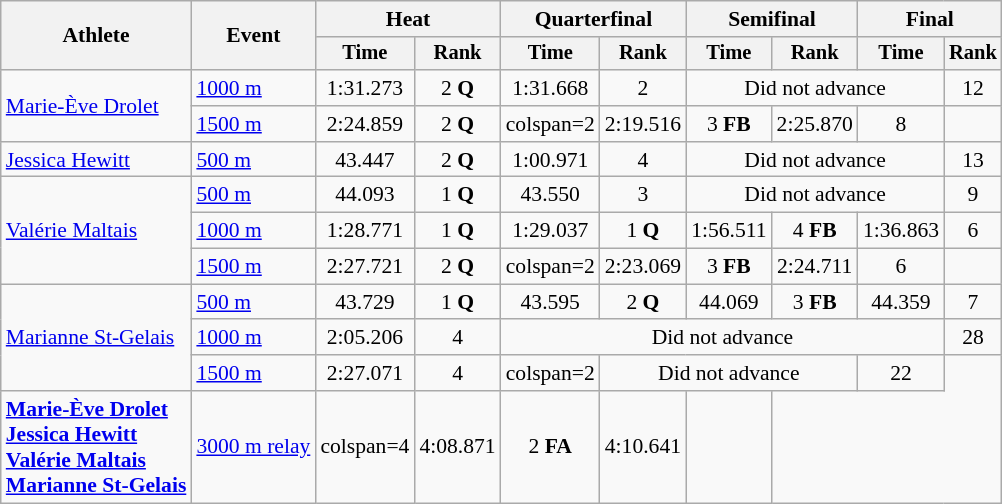<table class="wikitable" style="font-size:90%">
<tr>
<th rowspan=2>Athlete</th>
<th rowspan=2>Event</th>
<th colspan=2>Heat</th>
<th colspan=2>Quarterfinal</th>
<th colspan=2>Semifinal</th>
<th colspan=2>Final</th>
</tr>
<tr style="font-size:95%">
<th>Time</th>
<th>Rank</th>
<th>Time</th>
<th>Rank</th>
<th>Time</th>
<th>Rank</th>
<th>Time</th>
<th>Rank</th>
</tr>
<tr align=center>
<td align=left rowspan=2><a href='#'>Marie-Ève Drolet</a></td>
<td align=left><a href='#'>1000 m</a></td>
<td>1:31.273</td>
<td>2 <strong>Q</strong></td>
<td>1:31.668</td>
<td>2</td>
<td colspan=3>Did not advance</td>
<td>12</td>
</tr>
<tr align=center>
<td align=left><a href='#'>1500 m</a></td>
<td>2:24.859</td>
<td>2 <strong>Q</strong></td>
<td>colspan=2 </td>
<td>2:19.516</td>
<td>3 <strong>FB</strong></td>
<td>2:25.870</td>
<td>8</td>
</tr>
<tr align=center>
<td align=left><a href='#'>Jessica Hewitt</a></td>
<td align=left><a href='#'>500 m</a></td>
<td>43.447</td>
<td>2 <strong>Q</strong></td>
<td>1:00.971</td>
<td>4</td>
<td colspan=3>Did not advance</td>
<td>13</td>
</tr>
<tr align=center>
<td align=left rowspan=3><a href='#'>Valérie Maltais</a></td>
<td align=left><a href='#'>500 m</a></td>
<td>44.093</td>
<td>1 <strong>Q</strong></td>
<td>43.550</td>
<td>3</td>
<td colspan=3>Did not advance</td>
<td>9</td>
</tr>
<tr align=center>
<td align=left><a href='#'>1000 m</a></td>
<td>1:28.771 </td>
<td>1 <strong>Q</strong></td>
<td>1:29.037</td>
<td>1 <strong>Q</strong></td>
<td>1:56.511</td>
<td>4 <strong>FB</strong></td>
<td>1:36.863</td>
<td>6</td>
</tr>
<tr align=center>
<td align=left><a href='#'>1500 m</a></td>
<td>2:27.721</td>
<td>2 <strong>Q</strong></td>
<td>colspan=2 </td>
<td>2:23.069</td>
<td>3 <strong>FB</strong></td>
<td>2:24.711</td>
<td>6</td>
</tr>
<tr align=center>
<td align=left rowspan=3><a href='#'>Marianne St-Gelais</a></td>
<td align=left><a href='#'>500 m</a></td>
<td>43.729</td>
<td>1 <strong>Q</strong></td>
<td>43.595</td>
<td>2 <strong>Q</strong></td>
<td>44.069</td>
<td>3 <strong>FB</strong></td>
<td>44.359</td>
<td>7</td>
</tr>
<tr align=center>
<td align=left><a href='#'>1000 m</a></td>
<td>2:05.206</td>
<td>4</td>
<td colspan=5>Did not advance</td>
<td>28</td>
</tr>
<tr align=center>
<td align=left><a href='#'>1500 m</a></td>
<td>2:27.071</td>
<td>4</td>
<td>colspan=2 </td>
<td colspan=3>Did not advance</td>
<td>22</td>
</tr>
<tr align=center>
<td align=left><strong><a href='#'>Marie-Ève Drolet</a><br> <a href='#'>Jessica Hewitt</a><br><a href='#'>Valérie Maltais</a><br><a href='#'>Marianne St-Gelais</a></strong></td>
<td align=left><a href='#'>3000 m relay</a></td>
<td>colspan=4 </td>
<td>4:08.871</td>
<td>2 <strong>FA</strong></td>
<td>4:10.641</td>
<td></td>
</tr>
</table>
